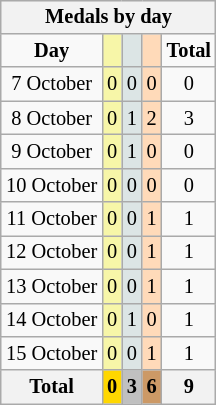<table class="wikitable" style="font-size:85%; float:right">
<tr align=center>
<th colspan=5>Medals by day</th>
</tr>
<tr align=center>
<td><strong>Day</strong></td>
<td bgcolor=#f7f6a8></td>
<td bgcolor=#dce5e5></td>
<td bgcolor=#ffdab9></td>
<td><strong>Total</strong></td>
</tr>
<tr align=center>
<td>7 October</td>
<td bgcolor=#f7f6a8>0</td>
<td bgcolor=#dce5e5>0</td>
<td bgcolor=#ffdab9>0</td>
<td>0</td>
</tr>
<tr align=center>
<td>8 October</td>
<td bgcolor=#f7f6a8>0</td>
<td bgcolor=#dce5e5>1</td>
<td bgcolor=#ffdab9>2</td>
<td>3</td>
</tr>
<tr align=center>
<td>9 October</td>
<td bgcolor=#f7f6a8>0</td>
<td bgcolor=#dce5e5>1</td>
<td bgcolor=#ffdab9>0</td>
<td>0</td>
</tr>
<tr align=center>
<td>10 October</td>
<td bgcolor=#f7f6a8>0</td>
<td bgcolor=#dce5e5>0</td>
<td bgcolor=#ffdab9>0</td>
<td>0</td>
</tr>
<tr align=center>
<td>11 October</td>
<td bgcolor=#f7f6a8>0</td>
<td bgcolor=#dce5e5>0</td>
<td bgcolor=#ffdab9>1</td>
<td>1</td>
</tr>
<tr align=center>
<td>12 October</td>
<td bgcolor=#f7f6a8>0</td>
<td bgcolor=#dce5e5>0</td>
<td bgcolor=#ffdab9>1</td>
<td>1</td>
</tr>
<tr align=center>
<td>13 October</td>
<td bgcolor=#f7f6a8>0</td>
<td bgcolor=#dce5e5>0</td>
<td bgcolor=#ffdab9>1</td>
<td>1</td>
</tr>
<tr align=center>
<td>14 October</td>
<td bgcolor=#f7f6a8>0</td>
<td bgcolor=#dce5e5>1</td>
<td bgcolor=#ffdab9>0</td>
<td>1</td>
</tr>
<tr align=center>
<td>15 October</td>
<td bgcolor=#f7f6a8>0</td>
<td bgcolor=#dce5e5>0</td>
<td bgcolor=#ffdab9>1</td>
<td>1</td>
</tr>
<tr align=center>
<th bgcolor=#efefef>Total</th>
<th style="background:gold;">0</th>
<th style="background:silver;">3</th>
<th style="background:#c96;">6</th>
<th>9</th>
</tr>
</table>
